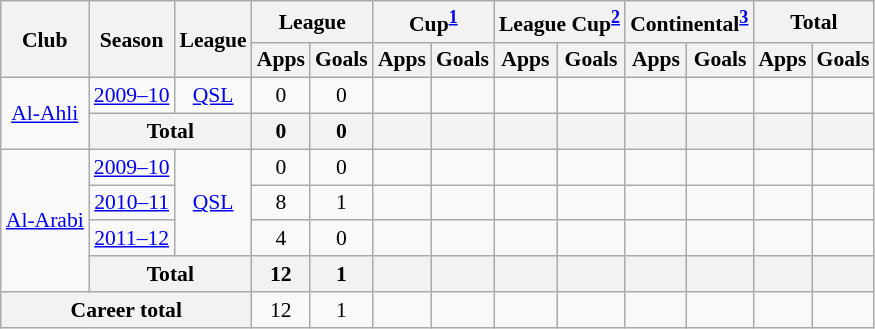<table class="wikitable" style="font-size:90%; text-align:center;">
<tr>
<th rowspan="2">Club</th>
<th rowspan="2">Season</th>
<th rowspan="2">League</th>
<th colspan="2">League</th>
<th colspan="2">Cup<sup><a href='#'>1</a></sup></th>
<th colspan="2">League Cup<sup><a href='#'>2</a></sup></th>
<th colspan="2">Continental<sup><a href='#'>3</a></sup></th>
<th colspan="2">Total</th>
</tr>
<tr>
<th>Apps</th>
<th>Goals</th>
<th>Apps</th>
<th>Goals</th>
<th>Apps</th>
<th>Goals</th>
<th>Apps</th>
<th>Goals</th>
<th>Apps</th>
<th>Goals</th>
</tr>
<tr>
<td rowspan="2"><a href='#'>Al-Ahli</a></td>
<td><a href='#'>2009–10</a></td>
<td><a href='#'>QSL</a></td>
<td>0</td>
<td>0</td>
<td></td>
<td></td>
<td></td>
<td></td>
<td></td>
<td></td>
<td></td>
<td></td>
</tr>
<tr>
<th colspan="2">Total</th>
<th>0</th>
<th>0</th>
<th></th>
<th></th>
<th></th>
<th></th>
<th></th>
<th></th>
<th></th>
<th></th>
</tr>
<tr>
<td rowspan="4"><a href='#'>Al-Arabi</a></td>
<td><a href='#'>2009–10</a></td>
<td rowspan="3" valign="center"><a href='#'>QSL</a></td>
<td>0</td>
<td>0</td>
<td></td>
<td></td>
<td></td>
<td></td>
<td></td>
<td></td>
<td></td>
<td></td>
</tr>
<tr>
<td><a href='#'>2010–11</a></td>
<td>8</td>
<td>1</td>
<td></td>
<td></td>
<td></td>
<td></td>
<td></td>
<td></td>
<td></td>
<td></td>
</tr>
<tr>
<td><a href='#'>2011–12</a></td>
<td>4</td>
<td>0</td>
<td></td>
<td></td>
<td></td>
<td></td>
<td></td>
<td></td>
<td></td>
<td></td>
</tr>
<tr>
<th colspan="2">Total</th>
<th>12</th>
<th>1</th>
<th></th>
<th></th>
<th></th>
<th></th>
<th></th>
<th></th>
<th></th>
<th></th>
</tr>
<tr>
<th colspan="3">Career total</th>
<td>12</td>
<td>1</td>
<td></td>
<td></td>
<td></td>
<td></td>
<td></td>
<td></td>
<td></td>
<td></td>
</tr>
</table>
